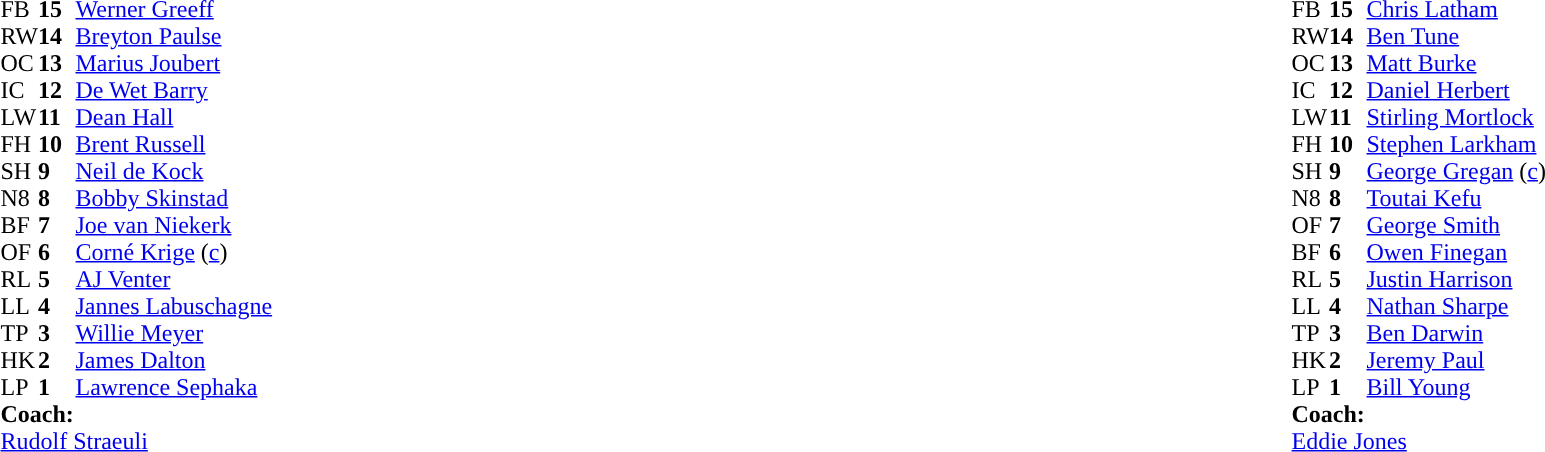<table style="width:100%">
<tr>
<td style="vertical-align:top;width:50%"><br><table cellspacing="0" cellpadding="0">
<tr>
<th width="25"></th>
<th width="25"></th>
</tr>
<tr>
<td>FB</td>
<td><strong>15</strong></td>
<td><a href='#'>Werner Greeff</a></td>
</tr>
<tr>
<td>RW</td>
<td><strong>14</strong></td>
<td><a href='#'>Breyton Paulse</a></td>
</tr>
<tr>
<td>OC</td>
<td><strong>13</strong></td>
<td><a href='#'>Marius Joubert</a></td>
</tr>
<tr>
<td>IC</td>
<td><strong>12</strong></td>
<td><a href='#'>De Wet Barry</a></td>
</tr>
<tr>
<td>LW</td>
<td><strong>11</strong></td>
<td><a href='#'>Dean Hall</a></td>
</tr>
<tr>
<td>FH</td>
<td><strong>10</strong></td>
<td><a href='#'>Brent Russell</a></td>
</tr>
<tr>
<td>SH</td>
<td><strong>9</strong></td>
<td><a href='#'>Neil de Kock</a></td>
</tr>
<tr>
<td>N8</td>
<td><strong>8</strong></td>
<td><a href='#'>Bobby Skinstad</a></td>
</tr>
<tr>
<td>BF</td>
<td><strong>7</strong></td>
<td><a href='#'>Joe van Niekerk</a></td>
</tr>
<tr>
<td>OF</td>
<td><strong>6</strong></td>
<td><a href='#'>Corné Krige</a> (<a href='#'>c</a>)</td>
</tr>
<tr>
<td>RL</td>
<td><strong>5</strong></td>
<td><a href='#'>AJ Venter</a></td>
</tr>
<tr>
<td>LL</td>
<td><strong>4</strong></td>
<td><a href='#'>Jannes Labuschagne</a></td>
</tr>
<tr>
<td>TP</td>
<td><strong>3</strong></td>
<td><a href='#'>Willie Meyer</a></td>
</tr>
<tr>
<td>HK</td>
<td><strong>2</strong></td>
<td><a href='#'>James Dalton</a></td>
</tr>
<tr>
<td>LP</td>
<td><strong>1</strong></td>
<td><a href='#'>Lawrence Sephaka</a></td>
</tr>
<tr>
<td colspan="3"><strong>Coach:</strong></td>
</tr>
<tr>
<td colspan="3"> <a href='#'>Rudolf Straeuli</a></td>
</tr>
</table>
</td>
<td style="vertical-align:top"></td>
<td style="vertical-align:top;width:50%"><br><table cellspacing="0" cellpadding="0" style="margin:auto">
<tr>
<th width="25"></th>
<th width="25"></th>
</tr>
<tr>
<td>FB</td>
<td><strong>15</strong></td>
<td><a href='#'>Chris Latham</a></td>
</tr>
<tr>
<td>RW</td>
<td><strong>14</strong></td>
<td><a href='#'>Ben Tune</a></td>
</tr>
<tr>
<td>OC</td>
<td><strong>13</strong></td>
<td><a href='#'>Matt Burke</a></td>
</tr>
<tr>
<td>IC</td>
<td><strong>12</strong></td>
<td><a href='#'>Daniel Herbert</a></td>
</tr>
<tr>
<td>LW</td>
<td><strong>11</strong></td>
<td><a href='#'>Stirling Mortlock</a></td>
</tr>
<tr>
<td>FH</td>
<td><strong>10</strong></td>
<td><a href='#'>Stephen Larkham</a></td>
</tr>
<tr>
<td>SH</td>
<td><strong>9</strong></td>
<td><a href='#'>George Gregan</a> (<a href='#'>c</a>)</td>
</tr>
<tr>
<td>N8</td>
<td><strong>8</strong></td>
<td><a href='#'>Toutai Kefu</a></td>
</tr>
<tr>
<td>OF</td>
<td><strong>7</strong></td>
<td><a href='#'>George Smith</a></td>
</tr>
<tr>
<td>BF</td>
<td><strong>6</strong></td>
<td><a href='#'>Owen Finegan</a></td>
</tr>
<tr>
<td>RL</td>
<td><strong>5</strong></td>
<td><a href='#'>Justin Harrison</a></td>
</tr>
<tr>
<td>LL</td>
<td><strong>4</strong></td>
<td><a href='#'>Nathan Sharpe</a></td>
</tr>
<tr>
<td>TP</td>
<td><strong>3</strong></td>
<td><a href='#'>Ben Darwin</a></td>
</tr>
<tr>
<td>HK</td>
<td><strong>2</strong></td>
<td><a href='#'>Jeremy Paul</a></td>
</tr>
<tr>
<td>LP</td>
<td><strong>1</strong></td>
<td><a href='#'>Bill Young</a></td>
</tr>
<tr>
<td colspan="3"><strong>Coach:</strong></td>
</tr>
<tr>
<td colspan="3"> <a href='#'>Eddie Jones</a></td>
</tr>
</table>
</td>
</tr>
</table>
